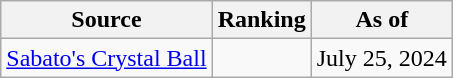<table class="wikitable" style=text-align:center>
<tr>
<th>Source</th>
<th>Ranking</th>
<th>As of</th>
</tr>
<tr>
<td align="left"><a href='#'>Sabato's Crystal Ball</a></td>
<td></td>
<td>July 25, 2024</td>
</tr>
</table>
